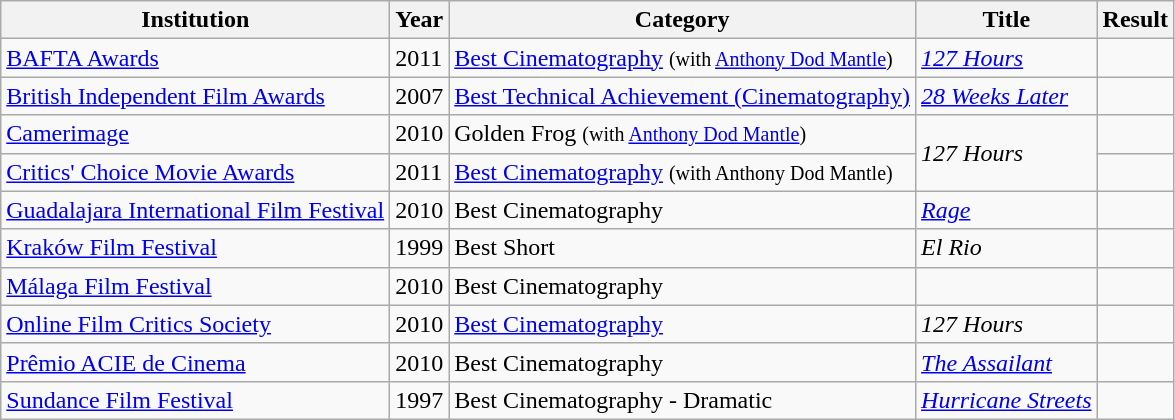<table class="wikitable">
<tr>
<th>Institution</th>
<th>Year</th>
<th>Category</th>
<th>Title</th>
<th>Result</th>
</tr>
<tr>
<td><a href='#'>BAFTA Awards</a></td>
<td>2011</td>
<td><a href='#'>Best Cinematography</a> <small>(with <a href='#'>Anthony Dod Mantle</a>)</small></td>
<td><em><a href='#'>127 Hours</a></em></td>
<td></td>
</tr>
<tr>
<td><a href='#'>British Independent Film Awards</a></td>
<td>2007</td>
<td><a href='#'>Best Technical Achievement (Cinematography)</a></td>
<td><em><a href='#'>28 Weeks Later</a></em></td>
<td></td>
</tr>
<tr>
<td><a href='#'>Camerimage</a></td>
<td>2010</td>
<td>Golden Frog <small>(with <a href='#'>Anthony Dod Mantle</a>)</small></td>
<td rowspan="2"><em>127 Hours</em></td>
<td></td>
</tr>
<tr>
<td><a href='#'>Critics' Choice Movie Awards</a></td>
<td>2011</td>
<td><a href='#'>Best Cinematography</a> <small>(with Anthony Dod Mantle)</small></td>
<td></td>
</tr>
<tr>
<td><a href='#'>Guadalajara International Film Festival</a></td>
<td>2010</td>
<td>Best Cinematography</td>
<td><em><a href='#'>Rage</a></em></td>
<td></td>
</tr>
<tr>
<td><a href='#'>Kraków Film Festival</a></td>
<td>1999</td>
<td>Best Short</td>
<td><em>El Rio</em></td>
<td></td>
</tr>
<tr>
<td><a href='#'>Málaga Film Festival</a></td>
<td>2010</td>
<td>Best Cinematography</td>
<td></td>
</tr>
<tr>
<td><a href='#'>Online Film Critics Society</a></td>
<td>2010</td>
<td><a href='#'>Best Cinematography</a></td>
<td><em>127 Hours</em></td>
<td></td>
</tr>
<tr>
<td><a href='#'>Prêmio ACIE de Cinema</a></td>
<td>2010</td>
<td>Best Cinematography</td>
<td><em><a href='#'>The Assailant</a></em></td>
<td></td>
</tr>
<tr>
<td><a href='#'>Sundance Film Festival</a></td>
<td>1997</td>
<td>Best Cinematography - Dramatic</td>
<td><a href='#'><em>Hurricane Streets</em></a></td>
<td></td>
</tr>
</table>
